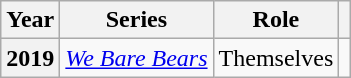<table class="wikitable plainrowheaders">
<tr>
<th>Year</th>
<th>Series</th>
<th>Role</th>
<th></th>
</tr>
<tr>
<th scope="row">2019</th>
<td align="center"><em><a href='#'>We Bare Bears</a></em></td>
<td align="center">Themselves</td>
<td align="center"></td>
</tr>
</table>
